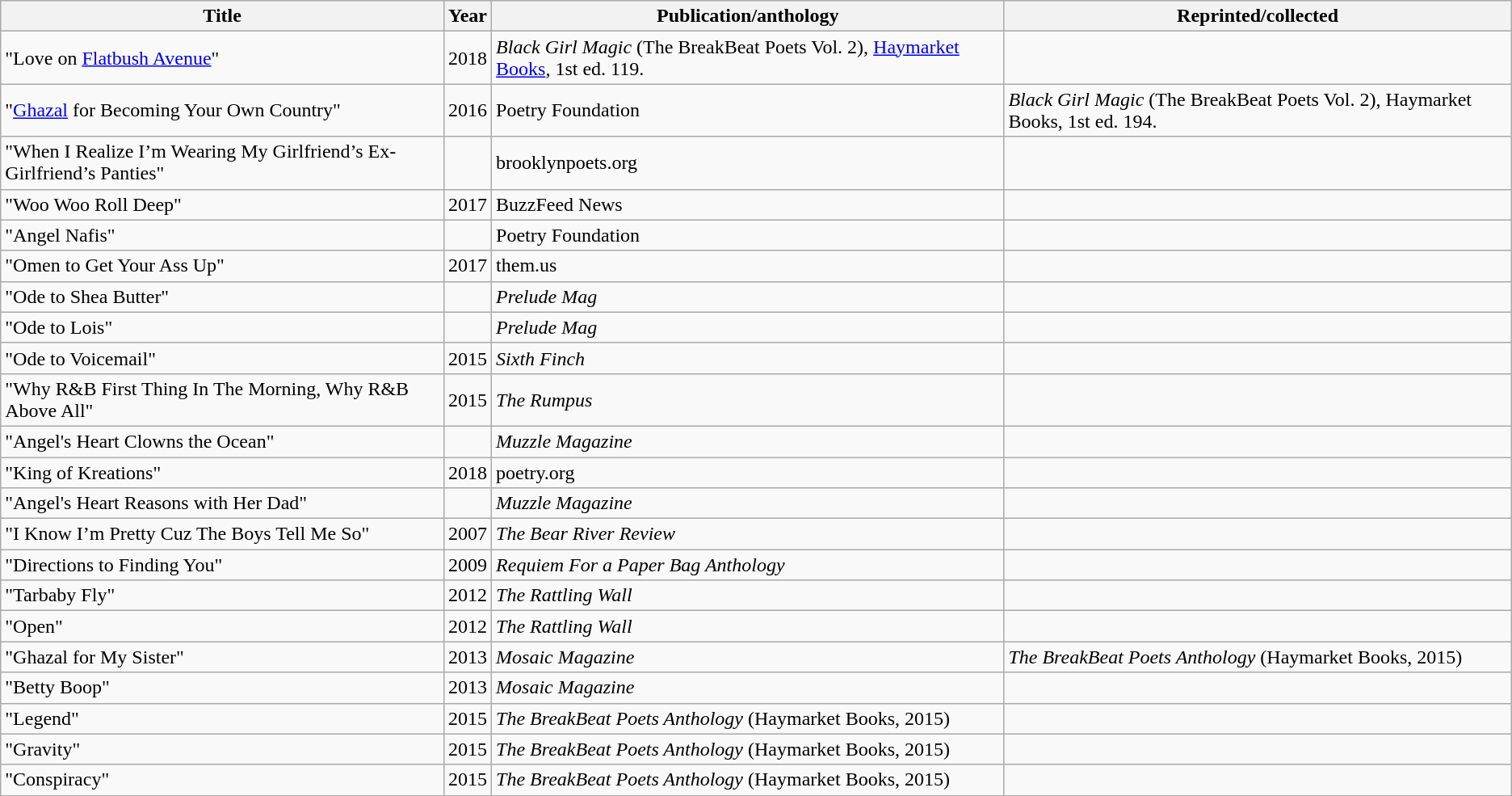<table class="wikitable sortable mw-collapsible mw-collapsed">
<tr>
<th>Title</th>
<th>Year</th>
<th>Publication/anthology</th>
<th>Reprinted/collected</th>
</tr>
<tr>
<td>"Love on <a href='#'>Flatbush Avenue</a>"</td>
<td>2018</td>
<td><em>Black Girl Magic</em> (The BreakBeat Poets Vol. 2), <a href='#'>Haymarket Books</a>, 1st ed. 119.</td>
<td></td>
</tr>
<tr>
<td>"<a href='#'>Ghazal</a> for Becoming Your Own Country"</td>
<td>2016</td>
<td>Poetry Foundation</td>
<td><em>Black Girl Magic</em> (The BreakBeat Poets Vol. 2), Haymarket Books, 1st ed. 194.</td>
</tr>
<tr>
<td>"When I Realize I’m Wearing My Girlfriend’s Ex-Girlfriend’s Panties"</td>
<td></td>
<td>brooklynpoets.org</td>
<td></td>
</tr>
<tr>
<td>"Woo Woo Roll Deep"</td>
<td>2017</td>
<td>BuzzFeed News</td>
<td></td>
</tr>
<tr>
<td>"Angel Nafis"</td>
<td></td>
<td>Poetry Foundation</td>
<td></td>
</tr>
<tr>
<td>"Omen to Get Your Ass Up"</td>
<td>2017</td>
<td>them.us</td>
<td></td>
</tr>
<tr>
<td>"Ode to Shea Butter"</td>
<td></td>
<td><em>Prelude Mag</em></td>
<td></td>
</tr>
<tr>
<td>"Ode to Lois"</td>
<td></td>
<td><em>Prelude Mag</em></td>
<td></td>
</tr>
<tr>
<td>"Ode to Voicemail"</td>
<td>2015</td>
<td><em>Sixth Finch</em></td>
<td></td>
</tr>
<tr>
<td>"Why R&B First Thing In The Morning, Why R&B Above All"</td>
<td>2015</td>
<td><em>The Rumpus</em></td>
<td></td>
</tr>
<tr>
<td>"Angel's Heart Clowns the Ocean"</td>
<td></td>
<td><em>Muzzle Magazine</em></td>
<td> </td>
</tr>
<tr>
<td>"King of Kreations"</td>
<td>2018</td>
<td>poetry.org</td>
<td></td>
</tr>
<tr>
<td>"Angel's Heart Reasons with Her Dad"</td>
<td></td>
<td><em>Muzzle Magazine</em></td>
<td></td>
</tr>
<tr>
<td>"I Know I’m Pretty Cuz The Boys Tell Me So"</td>
<td>2007</td>
<td><em>The Bear River Review</em></td>
<td></td>
</tr>
<tr>
<td>"Directions to Finding You"</td>
<td>2009</td>
<td><em>Requiem For a Paper Bag Anthology</em></td>
<td></td>
</tr>
<tr>
<td>"Tarbaby Fly"</td>
<td>2012</td>
<td><em>The Rattling Wall</em></td>
<td></td>
</tr>
<tr>
<td>"Open"</td>
<td>2012</td>
<td><em>The Rattling Wall</em></td>
<td></td>
</tr>
<tr>
<td>"Ghazal for My Sister"</td>
<td>2013</td>
<td><em>Mosaic Magazine</em></td>
<td><em>The BreakBeat Poets Anthology</em> (Haymarket Books, 2015)</td>
</tr>
<tr>
<td>"Betty Boop"</td>
<td>2013</td>
<td><em>Mosaic Magazine</em></td>
<td></td>
</tr>
<tr>
<td>"Legend"</td>
<td>2015</td>
<td><em>The BreakBeat Poets Anthology</em> (Haymarket Books, 2015)</td>
<td></td>
</tr>
<tr>
<td>"Gravity"</td>
<td>2015</td>
<td><em>The BreakBeat Poets Anthology</em> (Haymarket Books, 2015)</td>
<td></td>
</tr>
<tr>
<td>"Conspiracy"</td>
<td>2015</td>
<td><em>The BreakBeat Poets Anthology</em> (Haymarket Books, 2015)</td>
<td></td>
</tr>
</table>
